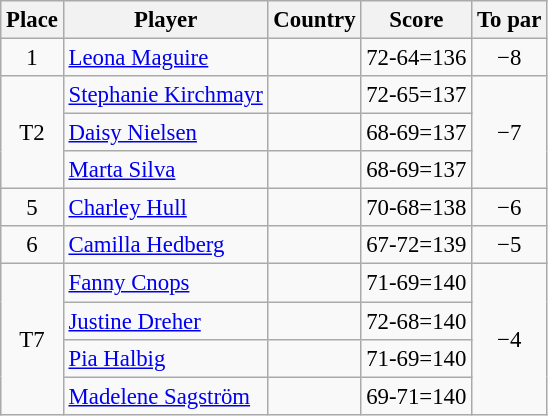<table class="wikitable" style="font-size:95%;">
<tr>
<th>Place</th>
<th>Player</th>
<th>Country</th>
<th>Score</th>
<th>To par</th>
</tr>
<tr>
<td align=center>1</td>
<td><a href='#'>Leona Maguire</a></td>
<td></td>
<td align=center>72-64=136</td>
<td align=center>−8</td>
</tr>
<tr>
<td rowspan="3" align=center>T2</td>
<td><a href='#'>Stephanie Kirchmayr</a></td>
<td></td>
<td align=center>72-65=137</td>
<td rowspan="3" align=center>−7</td>
</tr>
<tr>
<td><a href='#'>Daisy Nielsen</a></td>
<td></td>
<td align=center>68-69=137</td>
</tr>
<tr>
<td><a href='#'>Marta Silva</a></td>
<td></td>
<td align=center>68-69=137</td>
</tr>
<tr>
<td align=center>5</td>
<td><a href='#'>Charley Hull</a></td>
<td></td>
<td align=center>70-68=138</td>
<td align=center>−6</td>
</tr>
<tr>
<td align=center>6</td>
<td><a href='#'>Camilla Hedberg</a></td>
<td></td>
<td align=center>67-72=139</td>
<td align=center>−5</td>
</tr>
<tr>
<td rowspan="4" align=center>T7</td>
<td><a href='#'>Fanny Cnops</a></td>
<td></td>
<td align=center>71-69=140</td>
<td rowspan="4" align=center>−4</td>
</tr>
<tr>
<td><a href='#'>Justine Dreher</a></td>
<td></td>
<td align=center>72-68=140</td>
</tr>
<tr>
<td><a href='#'>Pia Halbig</a></td>
<td></td>
<td align=center>71-69=140</td>
</tr>
<tr>
<td><a href='#'>Madelene Sagström</a></td>
<td></td>
<td align=center>69-71=140</td>
</tr>
</table>
